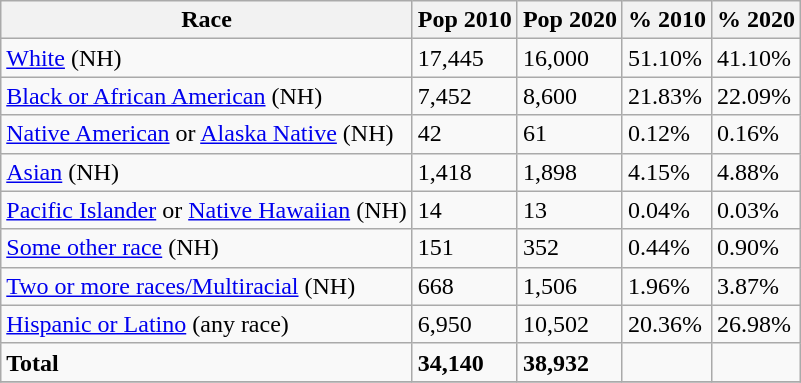<table class="wikitable">
<tr>
<th>Race</th>
<th>Pop 2010</th>
<th>Pop 2020</th>
<th>% 2010</th>
<th>% 2020</th>
</tr>
<tr>
<td><a href='#'>White</a> (NH)</td>
<td>17,445</td>
<td>16,000</td>
<td>51.10%</td>
<td>41.10%</td>
</tr>
<tr>
<td><a href='#'>Black or African American</a> (NH)</td>
<td>7,452</td>
<td>8,600</td>
<td>21.83%</td>
<td>22.09%</td>
</tr>
<tr>
<td><a href='#'>Native American</a> or <a href='#'>Alaska Native</a> (NH)</td>
<td>42</td>
<td>61</td>
<td>0.12%</td>
<td>0.16%</td>
</tr>
<tr>
<td><a href='#'>Asian</a> (NH)</td>
<td>1,418</td>
<td>1,898</td>
<td>4.15%</td>
<td>4.88%</td>
</tr>
<tr>
<td><a href='#'>Pacific Islander</a> or <a href='#'>Native Hawaiian</a> (NH)</td>
<td>14</td>
<td>13</td>
<td>0.04%</td>
<td>0.03%</td>
</tr>
<tr>
<td><a href='#'>Some other race</a> (NH)</td>
<td>151</td>
<td>352</td>
<td>0.44%</td>
<td>0.90%</td>
</tr>
<tr>
<td><a href='#'>Two or more races/Multiracial</a> (NH)</td>
<td>668</td>
<td>1,506</td>
<td>1.96%</td>
<td>3.87%</td>
</tr>
<tr>
<td><a href='#'>Hispanic or Latino</a> (any race)</td>
<td>6,950</td>
<td>10,502</td>
<td>20.36%</td>
<td>26.98%</td>
</tr>
<tr>
<td><strong>Total</strong></td>
<td><strong>34,140</strong></td>
<td><strong>38,932</strong></td>
<td></td>
<td></td>
</tr>
<tr>
</tr>
</table>
